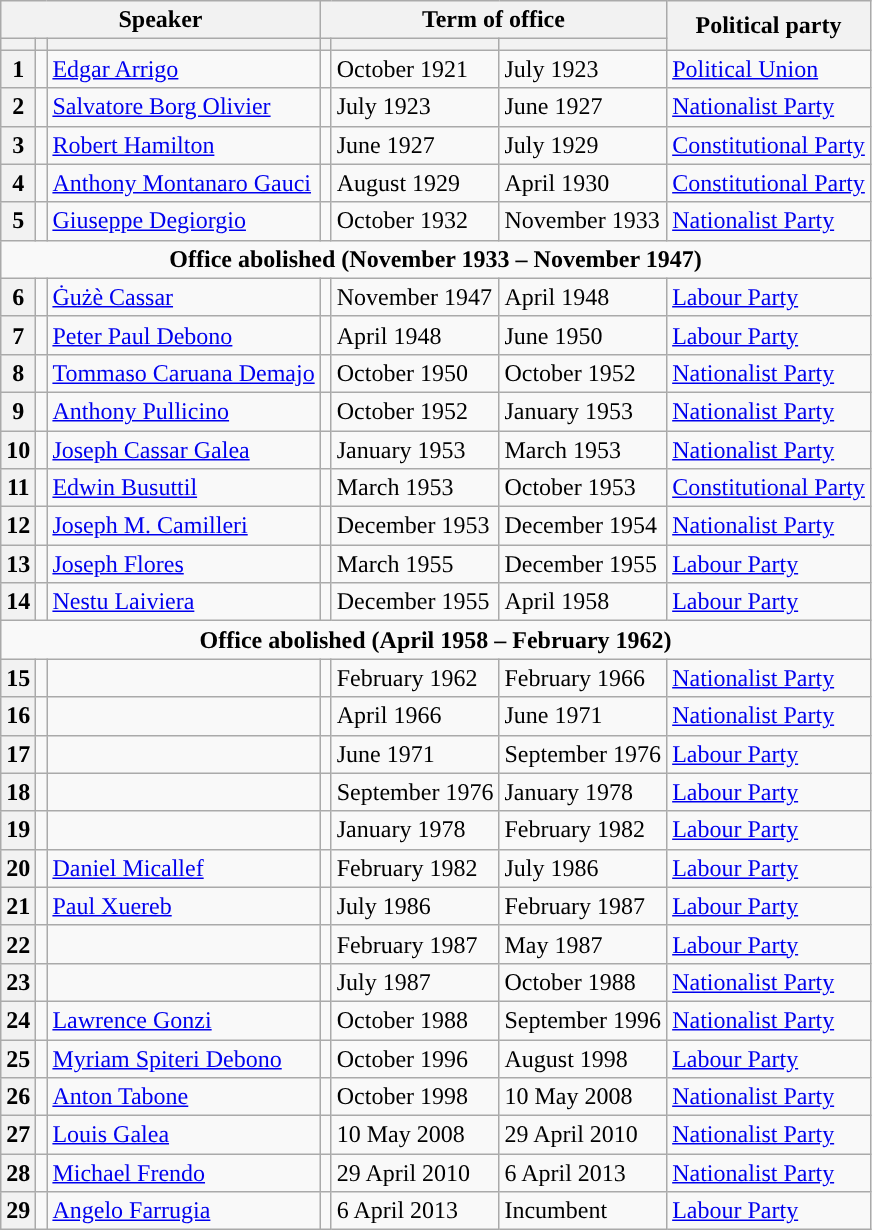<table class="wikitable">
<tr>
<th colspan=3>Speaker</th>
<th colspan=3>Term of office</th>
<th rowspan=2>Political party</th>
</tr>
<tr>
<th></th>
<th></th>
<th></th>
<th></th>
<th></th>
<th></th>
</tr>
<tr>
<th style="background:">1</th>
<td></td>
<td><a href='#'>Edgar Arrigo</a><br></td>
<td></td>
<td>October 1921</td>
<td>July 1923</td>
<td><a href='#'>Political Union</a></td>
</tr>
<tr>
<th style="background:">2</th>
<td></td>
<td><a href='#'>Salvatore Borg Olivier</a><br></td>
<td></td>
<td>July 1923</td>
<td>June 1927</td>
<td><a href='#'>Nationalist Party</a></td>
</tr>
<tr>
<th style="background:">3</th>
<td></td>
<td><a href='#'>Robert Hamilton</a><br></td>
<td></td>
<td>June 1927</td>
<td>July 1929</td>
<td><a href='#'>Constitutional Party</a></td>
</tr>
<tr>
<th style="background:">4</th>
<td></td>
<td><a href='#'>Anthony Montanaro Gauci</a><br></td>
<td></td>
<td>August 1929</td>
<td>April 1930</td>
<td><a href='#'>Constitutional Party</a></td>
</tr>
<tr>
<th style="background:">5</th>
<td></td>
<td><a href='#'>Giuseppe Degiorgio</a><br></td>
<td></td>
<td>October 1932</td>
<td>November 1933</td>
<td><a href='#'>Nationalist Party</a></td>
</tr>
<tr>
<td colspan=7 align=center><strong>Office abolished (November 1933 – November 1947)</strong></td>
</tr>
<tr>
<th style="background:">6</th>
<td></td>
<td><a href='#'>Ġużè Cassar</a><br></td>
<td></td>
<td>November 1947</td>
<td>April 1948</td>
<td><a href='#'>Labour Party</a></td>
</tr>
<tr>
<th style="background:">7</th>
<td></td>
<td><a href='#'>Peter Paul Debono</a><br></td>
<td></td>
<td>April 1948</td>
<td>June 1950</td>
<td><a href='#'>Labour Party</a></td>
</tr>
<tr>
<th style="background:">8</th>
<td></td>
<td><a href='#'>Tommaso Caruana Demajo</a><br></td>
<td></td>
<td>October 1950</td>
<td>October 1952</td>
<td><a href='#'>Nationalist Party</a></td>
</tr>
<tr>
<th style="background:">9</th>
<td></td>
<td><a href='#'>Anthony Pullicino</a><br></td>
<td></td>
<td>October 1952</td>
<td>January 1953</td>
<td><a href='#'>Nationalist Party</a></td>
</tr>
<tr>
<th style="background:">10</th>
<td></td>
<td><a href='#'>Joseph Cassar Galea</a><br></td>
<td></td>
<td>January 1953</td>
<td>March 1953</td>
<td><a href='#'>Nationalist Party</a></td>
</tr>
<tr>
<th style="background:">11</th>
<td></td>
<td><a href='#'>Edwin Busuttil</a><br></td>
<td></td>
<td>March 1953</td>
<td>October 1953</td>
<td><a href='#'>Constitutional Party</a></td>
</tr>
<tr>
<th style="background:">12</th>
<td></td>
<td><a href='#'>Joseph M. Camilleri</a><br></td>
<td></td>
<td>December 1953</td>
<td>December 1954</td>
<td><a href='#'>Nationalist Party</a></td>
</tr>
<tr>
<th style="background:">13</th>
<td></td>
<td><a href='#'>Joseph Flores</a><br></td>
<td></td>
<td>March 1955</td>
<td>December 1955</td>
<td><a href='#'>Labour Party</a></td>
</tr>
<tr>
<th style="background:">14</th>
<td></td>
<td><a href='#'>Nestu Laiviera</a><br></td>
<td></td>
<td>December 1955</td>
<td>April 1958</td>
<td><a href='#'>Labour Party</a></td>
</tr>
<tr>
<td colspan=7 align=center><strong>Office abolished (April 1958 – February 1962)</strong></td>
</tr>
<tr>
<th style="background:">15</th>
<td></td>
<td><br></td>
<td></td>
<td>February 1962</td>
<td>February 1966</td>
<td><a href='#'>Nationalist Party</a></td>
</tr>
<tr>
<th style="background:">16</th>
<td></td>
<td><br></td>
<td></td>
<td>April 1966</td>
<td>June 1971</td>
<td><a href='#'>Nationalist Party</a></td>
</tr>
<tr>
<th style="background:">17</th>
<td></td>
<td><br></td>
<td></td>
<td>June 1971</td>
<td>September 1976</td>
<td><a href='#'>Labour Party</a></td>
</tr>
<tr>
<th style="background:">18</th>
<td></td>
<td><br></td>
<td></td>
<td>September 1976</td>
<td>January 1978</td>
<td><a href='#'>Labour Party</a></td>
</tr>
<tr>
<th style="background:">19</th>
<td></td>
<td><br></td>
<td></td>
<td>January 1978</td>
<td>February 1982</td>
<td><a href='#'>Labour Party</a></td>
</tr>
<tr>
<th style="background:">20</th>
<td></td>
<td><a href='#'>Daniel Micallef</a><br></td>
<td></td>
<td>February 1982</td>
<td>July 1986</td>
<td><a href='#'>Labour Party</a></td>
</tr>
<tr>
<th style="background:">21</th>
<td></td>
<td><a href='#'>Paul Xuereb</a><br></td>
<td></td>
<td>July 1986</td>
<td>February 1987</td>
<td><a href='#'>Labour Party</a></td>
</tr>
<tr>
<th style="background:">22</th>
<td></td>
<td><br></td>
<td></td>
<td>February 1987</td>
<td>May 1987</td>
<td><a href='#'>Labour Party</a></td>
</tr>
<tr>
<th style="background:">23</th>
<td></td>
<td><br></td>
<td></td>
<td>July 1987</td>
<td>October 1988</td>
<td><a href='#'>Nationalist Party</a></td>
</tr>
<tr>
<th style="background:">24</th>
<td></td>
<td><a href='#'>Lawrence Gonzi</a><br></td>
<td></td>
<td>October 1988</td>
<td>September 1996</td>
<td><a href='#'>Nationalist Party</a></td>
</tr>
<tr>
<th style="background:">25</th>
<td></td>
<td><a href='#'>Myriam Spiteri Debono</a><br></td>
<td></td>
<td>October 1996</td>
<td>August 1998</td>
<td><a href='#'>Labour Party</a></td>
</tr>
<tr>
<th style="background:">26</th>
<td></td>
<td><a href='#'>Anton Tabone</a><br></td>
<td></td>
<td>October 1998</td>
<td>10 May 2008</td>
<td><a href='#'>Nationalist Party</a></td>
</tr>
<tr>
<th style="background:">27</th>
<td></td>
<td><a href='#'>Louis Galea</a><br></td>
<td></td>
<td>10 May 2008</td>
<td>29 April 2010</td>
<td><a href='#'>Nationalist Party</a></td>
</tr>
<tr>
<th style="background:">28</th>
<td></td>
<td><a href='#'>Michael Frendo</a><br></td>
<td></td>
<td>29 April 2010</td>
<td>6 April 2013</td>
<td><a href='#'>Nationalist Party</a></td>
</tr>
<tr>
<th style="background:">29</th>
<td></td>
<td><a href='#'>Angelo Farrugia</a><br></td>
<td></td>
<td>6 April 2013</td>
<td>Incumbent</td>
<td><a href='#'>Labour Party</a></td>
</tr>
</table>
